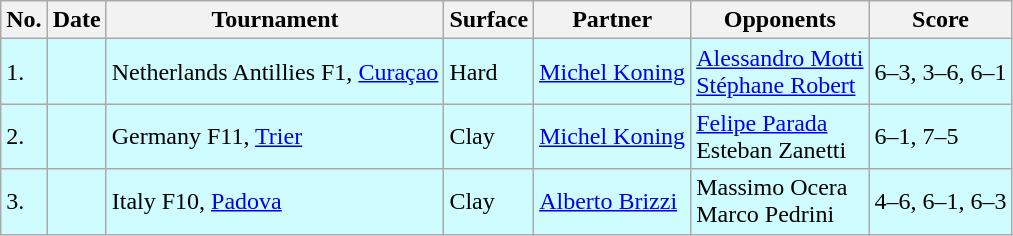<table class="sortable wikitable">
<tr>
<th>No.</th>
<th>Date</th>
<th>Tournament</th>
<th>Surface</th>
<th>Partner</th>
<th>Opponents</th>
<th class="unsortable">Score</th>
</tr>
<tr style="background:#cffcff;">
<td>1.</td>
<td></td>
<td>Netherlands Antillies F1, <a href='#'>Curaçao</a></td>
<td>Hard</td>
<td> <a href='#'>Michel Koning</a></td>
<td> <a href='#'>Alessandro Motti</a> <br> <a href='#'>Stéphane Robert</a></td>
<td>6–3, 3–6, 6–1</td>
</tr>
<tr style="background:#cffcff;">
<td>2.</td>
<td></td>
<td>Germany F11, <a href='#'>Trier</a></td>
<td>Clay</td>
<td> <a href='#'>Michel Koning</a></td>
<td> <a href='#'>Felipe Parada</a> <br> Esteban Zanetti</td>
<td>6–1, 7–5</td>
</tr>
<tr style="background:#cffcff;">
<td>3.</td>
<td></td>
<td>Italy F10, <a href='#'>Padova</a></td>
<td>Clay</td>
<td> <a href='#'>Alberto Brizzi</a></td>
<td> Massimo Ocera <br>  Marco Pedrini</td>
<td>4–6, 6–1, 6–3</td>
</tr>
</table>
